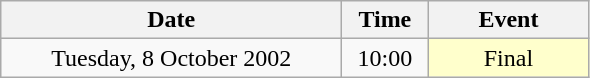<table class = "wikitable" style="text-align:center;">
<tr>
<th width=220>Date</th>
<th width=50>Time</th>
<th width=100>Event</th>
</tr>
<tr>
<td>Tuesday, 8 October 2002</td>
<td>10:00</td>
<td bgcolor=ffffcc>Final</td>
</tr>
</table>
